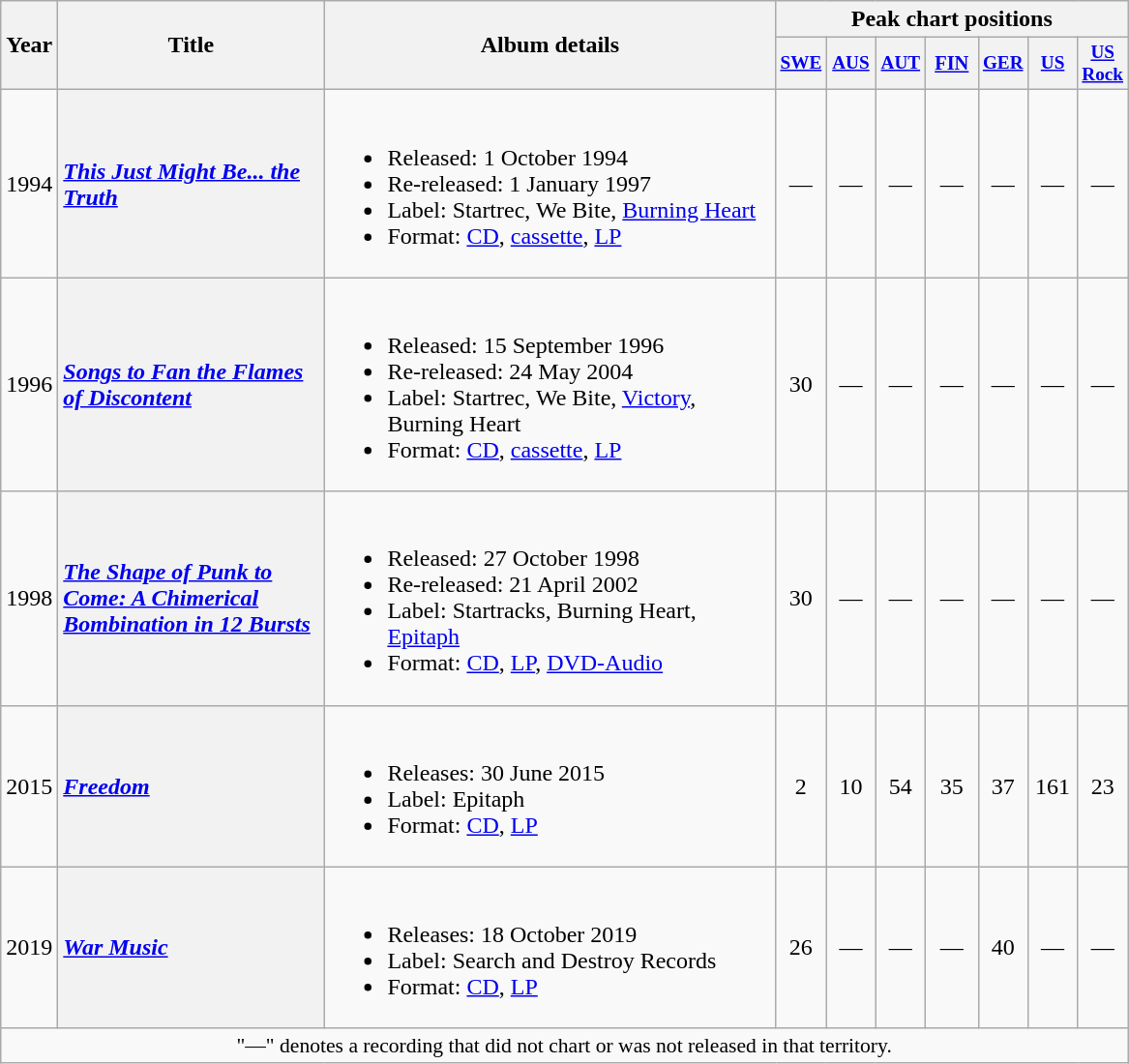<table class="wikitable plainrowheaders" style="text-align:center;">
<tr>
<th scope="col" rowspan="2" style="width:2em;">Year</th>
<th scope="col" rowspan="2" style="width:11em;">Title</th>
<th scope="col" rowspan="2" style="width:19em;">Album details</th>
<th scope="col" colspan="7">Peak chart positions</th>
</tr>
<tr>
<th scope="col" style="width:2.2em;font-size:80%;"><a href='#'>SWE</a><br></th>
<th scope="col" style="width:2.2em;font-size:80%;"><a href='#'>AUS</a><br></th>
<th scope="col" style="width:2.2em;font-size:80%;"><a href='#'>AUT</a><br></th>
<th scope="col" style="width: 2.2em;font-size:85%;"><a href='#'>FIN</a> <br></th>
<th scope="col" style="width:2.2em;font-size:80%;"><a href='#'>GER</a><br></th>
<th scope="col" style="width:2.2em;font-size:80%;"><a href='#'>US</a><br></th>
<th scope="col" style="width:2.2em;font-size:80%;"><a href='#'>US<br>Rock</a><br></th>
</tr>
<tr>
<td>1994</td>
<th style="text-align:left;"><em><a href='#'>This Just Might Be... the Truth</a></em></th>
<td style="text-align:left;"><br><ul><li>Released: 1 October 1994</li><li>Re-released: 1 January 1997</li><li>Label: Startrec, We Bite, <a href='#'>Burning Heart</a></li><li>Format: <a href='#'>CD</a>, <a href='#'>cassette</a>, <a href='#'>LP</a></li></ul></td>
<td>—</td>
<td>—</td>
<td>—</td>
<td>—</td>
<td>—</td>
<td>—</td>
<td>—</td>
</tr>
<tr>
<td>1996</td>
<th style="text-align:left;"><em><a href='#'>Songs to Fan the Flames of Discontent</a></em></th>
<td align="left"><br><ul><li>Released: 15 September 1996</li><li>Re-released: 24 May 2004</li><li>Label: Startrec, We Bite, <a href='#'>Victory</a>, Burning Heart</li><li>Format: <a href='#'>CD</a>, <a href='#'>cassette</a>, <a href='#'>LP</a></li></ul></td>
<td>30</td>
<td>—</td>
<td>—</td>
<td>—</td>
<td>—</td>
<td>—</td>
<td>—</td>
</tr>
<tr>
<td>1998</td>
<th style="text-align:left;"><em><a href='#'>The Shape of Punk to Come: A Chimerical Bombination in 12 Bursts</a></em></th>
<td align="left"><br><ul><li>Released: 27 October 1998</li><li>Re-released: 21 April 2002</li><li>Label: Startracks, Burning Heart, <a href='#'>Epitaph</a></li><li>Format: <a href='#'>CD</a>, <a href='#'>LP</a>, <a href='#'>DVD-Audio</a></li></ul></td>
<td>30</td>
<td>—</td>
<td>—</td>
<td>—</td>
<td>—</td>
<td>—</td>
<td>—</td>
</tr>
<tr>
<td>2015</td>
<th style="text-align:left;"><em><a href='#'>Freedom</a></em></th>
<td style="text-align:left;"><br><ul><li>Releases: 30 June 2015</li><li>Label: Epitaph</li><li>Format: <a href='#'>CD</a>, <a href='#'>LP</a></li></ul></td>
<td>2</td>
<td>10</td>
<td>54</td>
<td>35</td>
<td>37</td>
<td>161</td>
<td>23</td>
</tr>
<tr>
<td>2019</td>
<th style="text-align:left;"><em><a href='#'>War Music</a></em></th>
<td style="text-align:left;"><br><ul><li>Releases: 18 October 2019</li><li>Label: Search and Destroy Records</li><li>Format: <a href='#'>CD</a>, <a href='#'>LP</a></li></ul></td>
<td>26<br></td>
<td>—</td>
<td>—</td>
<td>—</td>
<td>40</td>
<td>—</td>
<td>—</td>
</tr>
<tr>
<td colspan="10" style="font-size:90%">"—" denotes a recording that did not chart or was not released in that territory.</td>
</tr>
</table>
